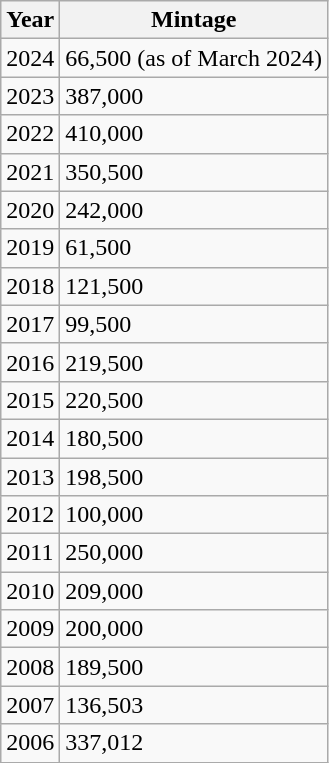<table class="wikitable collapsible sortable">
<tr>
<th>Year</th>
<th>Mintage</th>
</tr>
<tr>
<td>2024</td>
<td>66,500 (as of March 2024)</td>
</tr>
<tr>
<td>2023</td>
<td>387,000 </td>
</tr>
<tr>
<td>2022</td>
<td>410,000</td>
</tr>
<tr>
<td>2021</td>
<td>350,500</td>
</tr>
<tr>
<td>2020</td>
<td>242,000</td>
</tr>
<tr>
<td>2019</td>
<td>61,500</td>
</tr>
<tr>
<td>2018</td>
<td>121,500</td>
</tr>
<tr>
<td>2017</td>
<td>99,500</td>
</tr>
<tr>
<td>2016</td>
<td>219,500</td>
</tr>
<tr>
<td>2015</td>
<td>220,500</td>
</tr>
<tr>
<td>2014</td>
<td>180,500 </td>
</tr>
<tr>
<td>2013</td>
<td>198,500 </td>
</tr>
<tr>
<td>2012</td>
<td>100,000 </td>
</tr>
<tr>
<td>2011</td>
<td>250,000 </td>
</tr>
<tr>
<td>2010</td>
<td>209,000</td>
</tr>
<tr>
<td>2009</td>
<td>200,000</td>
</tr>
<tr>
<td>2008</td>
<td>189,500 </td>
</tr>
<tr>
<td>2007</td>
<td>136,503 </td>
</tr>
<tr>
<td>2006</td>
<td>337,012 </td>
</tr>
</table>
